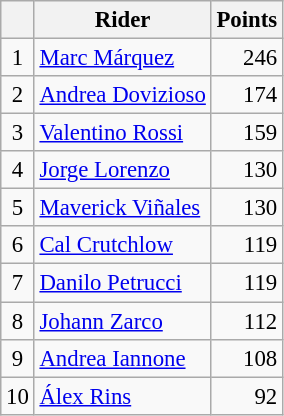<table class="wikitable" style="font-size: 95%;">
<tr>
<th></th>
<th>Rider</th>
<th>Points</th>
</tr>
<tr>
<td align=center>1</td>
<td> <a href='#'>Marc Márquez</a></td>
<td align=right>246</td>
</tr>
<tr>
<td align=center>2</td>
<td> <a href='#'>Andrea Dovizioso</a></td>
<td align=right>174</td>
</tr>
<tr>
<td align=center>3</td>
<td> <a href='#'>Valentino Rossi</a></td>
<td align=right>159</td>
</tr>
<tr>
<td align=center>4</td>
<td> <a href='#'>Jorge Lorenzo</a></td>
<td align=right>130</td>
</tr>
<tr>
<td align=center>5</td>
<td> <a href='#'>Maverick Viñales</a></td>
<td align=right>130</td>
</tr>
<tr>
<td align=center>6</td>
<td> <a href='#'>Cal Crutchlow</a></td>
<td align=right>119</td>
</tr>
<tr>
<td align=center>7</td>
<td> <a href='#'>Danilo Petrucci</a></td>
<td align=right>119</td>
</tr>
<tr>
<td align=center>8</td>
<td> <a href='#'>Johann Zarco</a></td>
<td align=right>112</td>
</tr>
<tr>
<td align=center>9</td>
<td> <a href='#'>Andrea Iannone</a></td>
<td align=right>108</td>
</tr>
<tr>
<td align=center>10</td>
<td> <a href='#'>Álex Rins</a></td>
<td align=right>92</td>
</tr>
</table>
